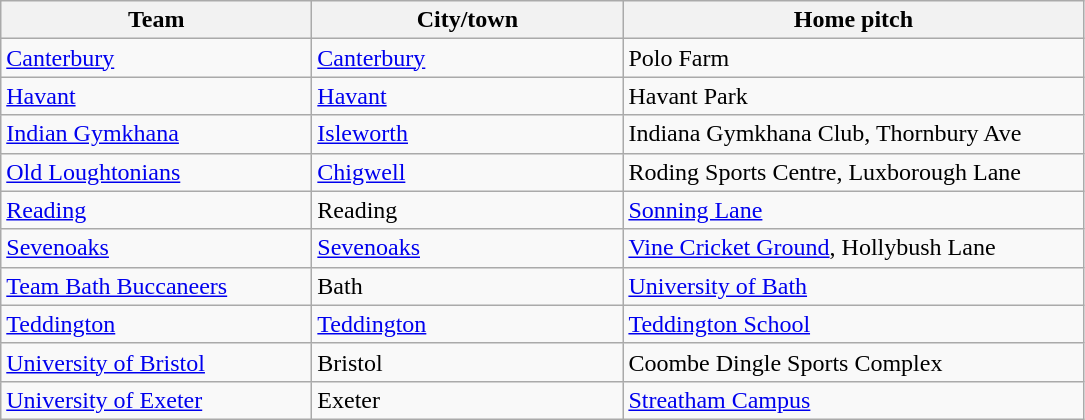<table class="wikitable sortable">
<tr>
<th width=200>Team</th>
<th width=200>City/town</th>
<th width=300>Home pitch</th>
</tr>
<tr>
<td><a href='#'>Canterbury</a></td>
<td><a href='#'>Canterbury</a></td>
<td>Polo Farm</td>
</tr>
<tr>
<td><a href='#'>Havant</a></td>
<td><a href='#'>Havant</a></td>
<td>Havant Park</td>
</tr>
<tr>
<td><a href='#'>Indian Gymkhana</a></td>
<td><a href='#'>Isleworth</a></td>
<td>Indiana Gymkhana Club, Thornbury Ave</td>
</tr>
<tr>
<td><a href='#'>Old Loughtonians</a></td>
<td><a href='#'>Chigwell</a></td>
<td>Roding Sports Centre, Luxborough Lane</td>
</tr>
<tr>
<td><a href='#'>Reading</a></td>
<td>Reading</td>
<td><a href='#'>Sonning Lane</a></td>
</tr>
<tr>
<td><a href='#'>Sevenoaks</a></td>
<td><a href='#'>Sevenoaks</a></td>
<td><a href='#'>Vine Cricket Ground</a>, Hollybush Lane</td>
</tr>
<tr>
<td><a href='#'>Team Bath Buccaneers</a></td>
<td>Bath</td>
<td><a href='#'>University of Bath</a></td>
</tr>
<tr>
<td><a href='#'>Teddington</a></td>
<td><a href='#'>Teddington</a></td>
<td><a href='#'>Teddington School</a></td>
</tr>
<tr>
<td><a href='#'>University of Bristol</a></td>
<td>Bristol</td>
<td>Coombe Dingle Sports Complex</td>
</tr>
<tr>
<td><a href='#'>University of Exeter</a></td>
<td>Exeter</td>
<td><a href='#'>Streatham Campus</a></td>
</tr>
</table>
